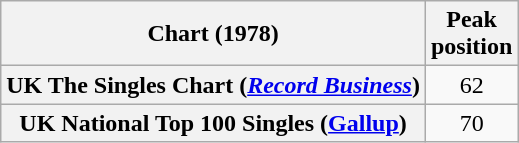<table class="wikitable plainrowheaders" style="text-align:center">
<tr>
<th>Chart (1978)</th>
<th>Peak<br>position</th>
</tr>
<tr>
<th scope="row">UK The Singles Chart (<em><a href='#'>Record Business</a></em>)</th>
<td style="text-align:center;">62</td>
</tr>
<tr>
<th scope="row">UK National Top 100 Singles (<a href='#'>Gallup</a>)</th>
<td style="text-align:center;">70</td>
</tr>
</table>
